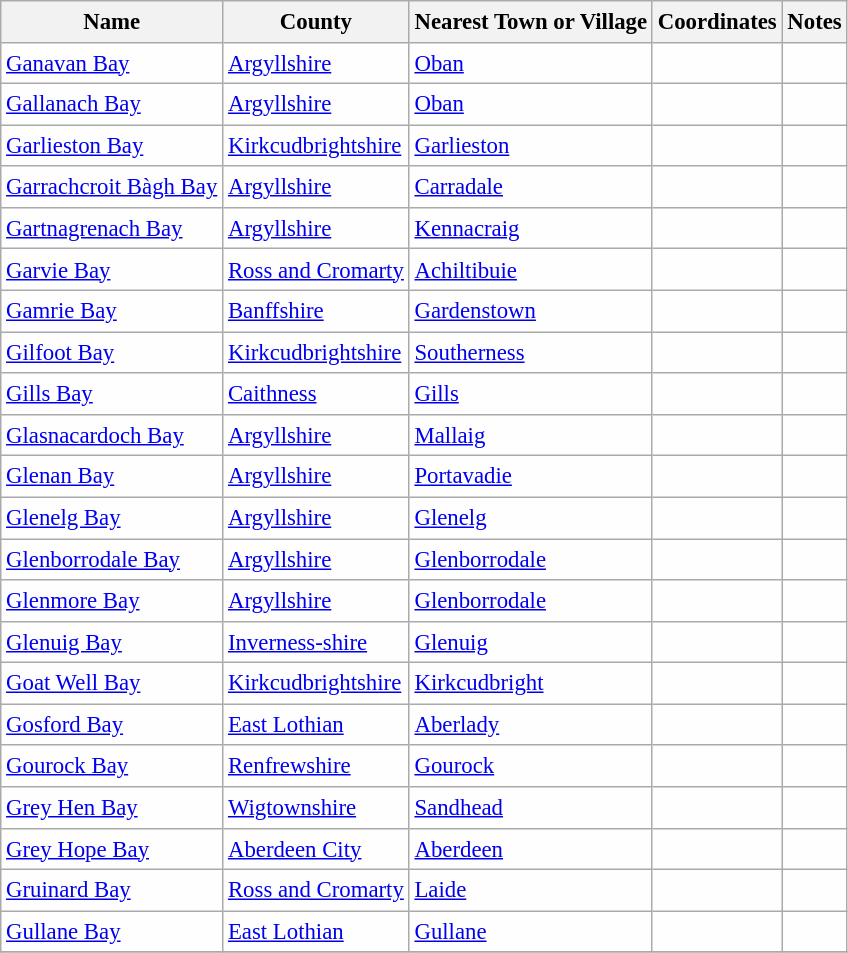<table class="wikitable sortable" style="table-layout:fixed;background-color:#FEFEFE;font-size:95%;padding:0.30em;line-height:1.35em;">
<tr>
<th scope="col">Name</th>
<th scope="col">County</th>
<th scope="col">Nearest Town or Village</th>
<th scope="col">Coordinates</th>
<th scope="col">Notes</th>
</tr>
<tr>
<td><a href='#'>Ganavan Bay</a></td>
<td><a href='#'>Argyllshire</a></td>
<td><a href='#'>Oban</a></td>
<td></td>
<td></td>
</tr>
<tr>
<td><a href='#'>Gallanach Bay</a></td>
<td><a href='#'>Argyllshire</a></td>
<td><a href='#'>Oban</a></td>
<td></td>
<td></td>
</tr>
<tr>
<td><a href='#'>Garlieston Bay</a></td>
<td><a href='#'>Kirkcudbrightshire</a></td>
<td><a href='#'>Garlieston</a></td>
<td></td>
<td></td>
</tr>
<tr>
<td><a href='#'>Garrachcroit Bàgh Bay</a></td>
<td><a href='#'>Argyllshire</a></td>
<td><a href='#'>Carradale</a></td>
<td></td>
<td></td>
</tr>
<tr>
<td><a href='#'>Gartnagrenach Bay</a></td>
<td><a href='#'>Argyllshire</a></td>
<td><a href='#'>Kennacraig</a></td>
<td></td>
<td></td>
</tr>
<tr>
<td><a href='#'>Garvie Bay</a></td>
<td><a href='#'>Ross and Cromarty</a></td>
<td><a href='#'>Achiltibuie</a></td>
<td></td>
<td></td>
</tr>
<tr>
<td><a href='#'>Gamrie Bay</a></td>
<td><a href='#'>Banffshire</a></td>
<td><a href='#'>Gardenstown</a></td>
<td></td>
<td></td>
</tr>
<tr>
<td><a href='#'>Gilfoot Bay</a></td>
<td><a href='#'>Kirkcudbrightshire</a></td>
<td><a href='#'>Southerness</a></td>
<td></td>
<td></td>
</tr>
<tr>
<td><a href='#'>Gills Bay</a></td>
<td><a href='#'>Caithness</a></td>
<td><a href='#'>Gills</a></td>
<td></td>
<td></td>
</tr>
<tr>
<td><a href='#'>Glasnacardoch Bay</a></td>
<td><a href='#'>Argyllshire</a></td>
<td><a href='#'>Mallaig</a></td>
<td></td>
<td></td>
</tr>
<tr>
<td><a href='#'>Glenan Bay</a></td>
<td><a href='#'>Argyllshire</a></td>
<td><a href='#'>Portavadie</a></td>
<td></td>
<td></td>
</tr>
<tr>
<td><a href='#'>Glenelg Bay</a></td>
<td><a href='#'>Argyllshire</a></td>
<td><a href='#'>Glenelg</a></td>
<td></td>
<td></td>
</tr>
<tr>
<td><a href='#'>Glenborrodale Bay</a></td>
<td><a href='#'>Argyllshire</a></td>
<td><a href='#'>Glenborrodale</a></td>
<td></td>
<td></td>
</tr>
<tr>
<td><a href='#'>Glenmore Bay</a></td>
<td><a href='#'>Argyllshire</a></td>
<td><a href='#'>Glenborrodale</a></td>
<td></td>
<td></td>
</tr>
<tr>
<td><a href='#'>Glenuig Bay</a></td>
<td><a href='#'>Inverness-shire</a></td>
<td><a href='#'>Glenuig</a></td>
<td></td>
<td></td>
</tr>
<tr>
<td><a href='#'>Goat Well Bay</a></td>
<td><a href='#'>Kirkcudbrightshire</a></td>
<td><a href='#'>Kirkcudbright</a></td>
<td></td>
<td></td>
</tr>
<tr>
<td><a href='#'>Gosford Bay</a></td>
<td><a href='#'>East Lothian</a></td>
<td><a href='#'>Aberlady</a></td>
<td></td>
<td></td>
</tr>
<tr>
<td><a href='#'>Gourock Bay</a></td>
<td><a href='#'>Renfrewshire</a></td>
<td><a href='#'>Gourock</a></td>
<td></td>
<td></td>
</tr>
<tr>
<td><a href='#'>Grey Hen Bay</a></td>
<td><a href='#'>Wigtownshire</a></td>
<td><a href='#'>Sandhead</a></td>
<td></td>
<td></td>
</tr>
<tr>
<td><a href='#'>Grey Hope Bay</a></td>
<td><a href='#'>Aberdeen City</a></td>
<td><a href='#'>Aberdeen</a></td>
<td></td>
<td></td>
</tr>
<tr>
<td><a href='#'>Gruinard Bay</a></td>
<td><a href='#'>Ross and Cromarty</a></td>
<td><a href='#'>Laide</a></td>
<td></td>
<td></td>
</tr>
<tr>
<td><a href='#'>Gullane Bay</a></td>
<td><a href='#'>East Lothian</a></td>
<td><a href='#'>Gullane</a></td>
<td></td>
<td></td>
</tr>
<tr>
</tr>
</table>
